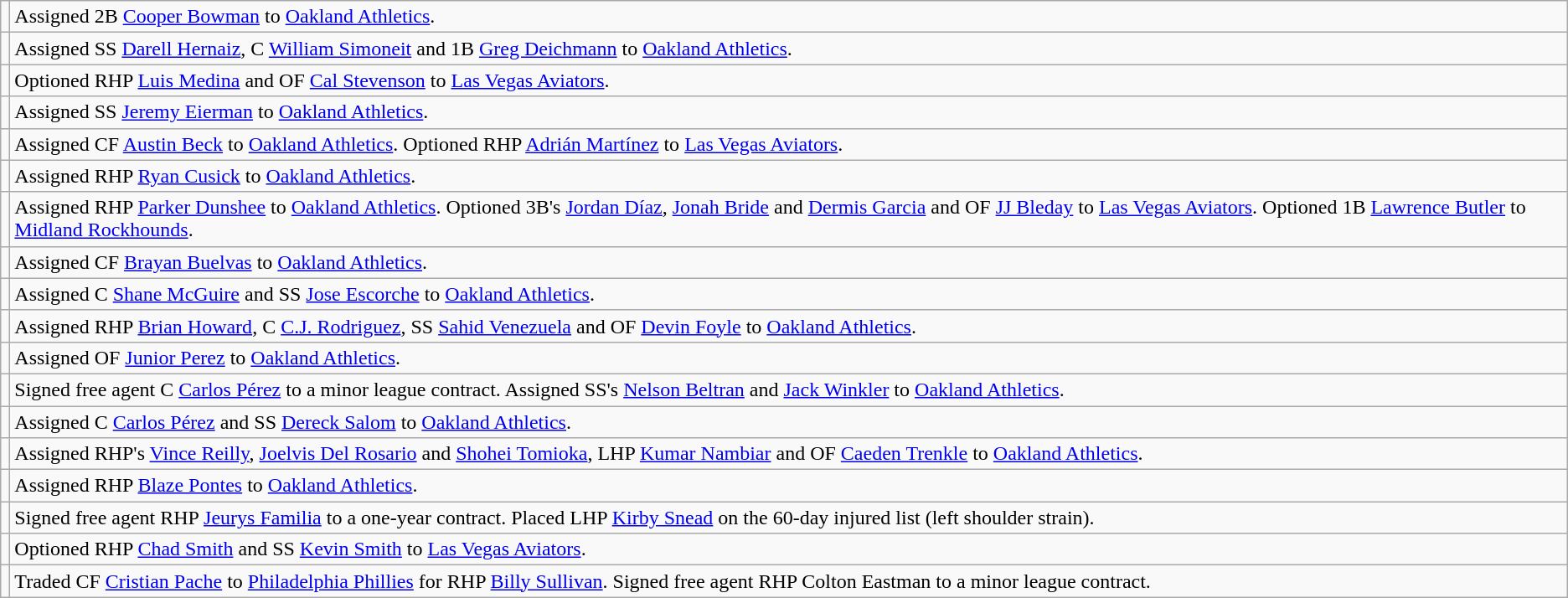<table class="wikitable">
<tr>
<td></td>
<td>Assigned 2B <a href='#'>Cooper Bowman</a> to <a href='#'>Oakland Athletics</a>.</td>
</tr>
<tr>
<td></td>
<td>Assigned SS <a href='#'>Darell Hernaiz</a>, C <a href='#'>William Simoneit</a> and 1B <a href='#'>Greg Deichmann</a> to <a href='#'>Oakland Athletics</a>.</td>
</tr>
<tr>
<td></td>
<td>Optioned RHP <a href='#'>Luis Medina</a> and OF <a href='#'>Cal Stevenson</a> to <a href='#'>Las Vegas Aviators</a>.</td>
</tr>
<tr>
<td></td>
<td>Assigned SS <a href='#'>Jeremy Eierman</a> to <a href='#'>Oakland Athletics</a>.</td>
</tr>
<tr>
<td></td>
<td>Assigned CF <a href='#'>Austin Beck</a> to <a href='#'>Oakland Athletics</a>. Optioned RHP <a href='#'>Adrián Martínez</a> to <a href='#'>Las Vegas Aviators</a>.</td>
</tr>
<tr>
<td></td>
<td>Assigned RHP <a href='#'>Ryan Cusick</a> to <a href='#'>Oakland Athletics</a>.</td>
</tr>
<tr>
<td></td>
<td>Assigned RHP <a href='#'>Parker Dunshee</a> to <a href='#'>Oakland Athletics</a>. Optioned 3B's <a href='#'>Jordan Díaz</a>, <a href='#'>Jonah Bride</a> and <a href='#'>Dermis Garcia</a> and OF <a href='#'>JJ Bleday</a> to <a href='#'>Las Vegas Aviators</a>. Optioned 1B <a href='#'>Lawrence Butler</a> to <a href='#'>Midland Rockhounds</a>.</td>
</tr>
<tr>
<td></td>
<td>Assigned CF <a href='#'>Brayan Buelvas</a> to <a href='#'>Oakland Athletics</a>.</td>
</tr>
<tr>
<td></td>
<td>Assigned C <a href='#'>Shane McGuire</a> and SS <a href='#'>Jose Escorche</a> to <a href='#'>Oakland Athletics</a>.</td>
</tr>
<tr>
<td></td>
<td>Assigned RHP <a href='#'>Brian Howard</a>, C <a href='#'>C.J. Rodriguez</a>, SS <a href='#'>Sahid Venezuela</a> and OF <a href='#'>Devin Foyle</a> to <a href='#'>Oakland Athletics</a>.</td>
</tr>
<tr>
<td></td>
<td>Assigned OF <a href='#'>Junior Perez</a> to <a href='#'>Oakland Athletics</a>.</td>
</tr>
<tr>
<td></td>
<td>Signed free agent C <a href='#'>Carlos Pérez</a> to a minor league contract. Assigned SS's <a href='#'>Nelson Beltran</a> and <a href='#'>Jack Winkler</a> to <a href='#'>Oakland Athletics</a>.</td>
</tr>
<tr>
<td></td>
<td>Assigned C <a href='#'>Carlos Pérez</a> and SS <a href='#'>Dereck Salom</a> to <a href='#'>Oakland Athletics</a>.</td>
</tr>
<tr>
<td></td>
<td>Assigned RHP's <a href='#'>Vince Reilly</a>, <a href='#'>Joelvis Del Rosario</a> and <a href='#'>Shohei Tomioka</a>, LHP <a href='#'>Kumar Nambiar</a> and OF <a href='#'>Caeden Trenkle</a> to <a href='#'>Oakland Athletics</a>.</td>
</tr>
<tr>
<td></td>
<td>Assigned RHP <a href='#'>Blaze Pontes</a> to <a href='#'>Oakland Athletics</a>.</td>
</tr>
<tr>
<td></td>
<td>Signed free agent RHP <a href='#'>Jeurys Familia</a> to a one-year contract. Placed LHP <a href='#'>Kirby Snead</a> on the 60-day injured list (left shoulder strain).</td>
</tr>
<tr>
<td></td>
<td>Optioned RHP <a href='#'>Chad Smith</a> and SS <a href='#'>Kevin Smith</a> to <a href='#'>Las Vegas Aviators</a>.</td>
</tr>
<tr>
<td></td>
<td>Traded CF <a href='#'>Cristian Pache</a> to <a href='#'>Philadelphia Phillies</a> for RHP <a href='#'>Billy Sullivan</a>. Signed free agent RHP Colton Eastman to a minor league contract.</td>
</tr>
</table>
